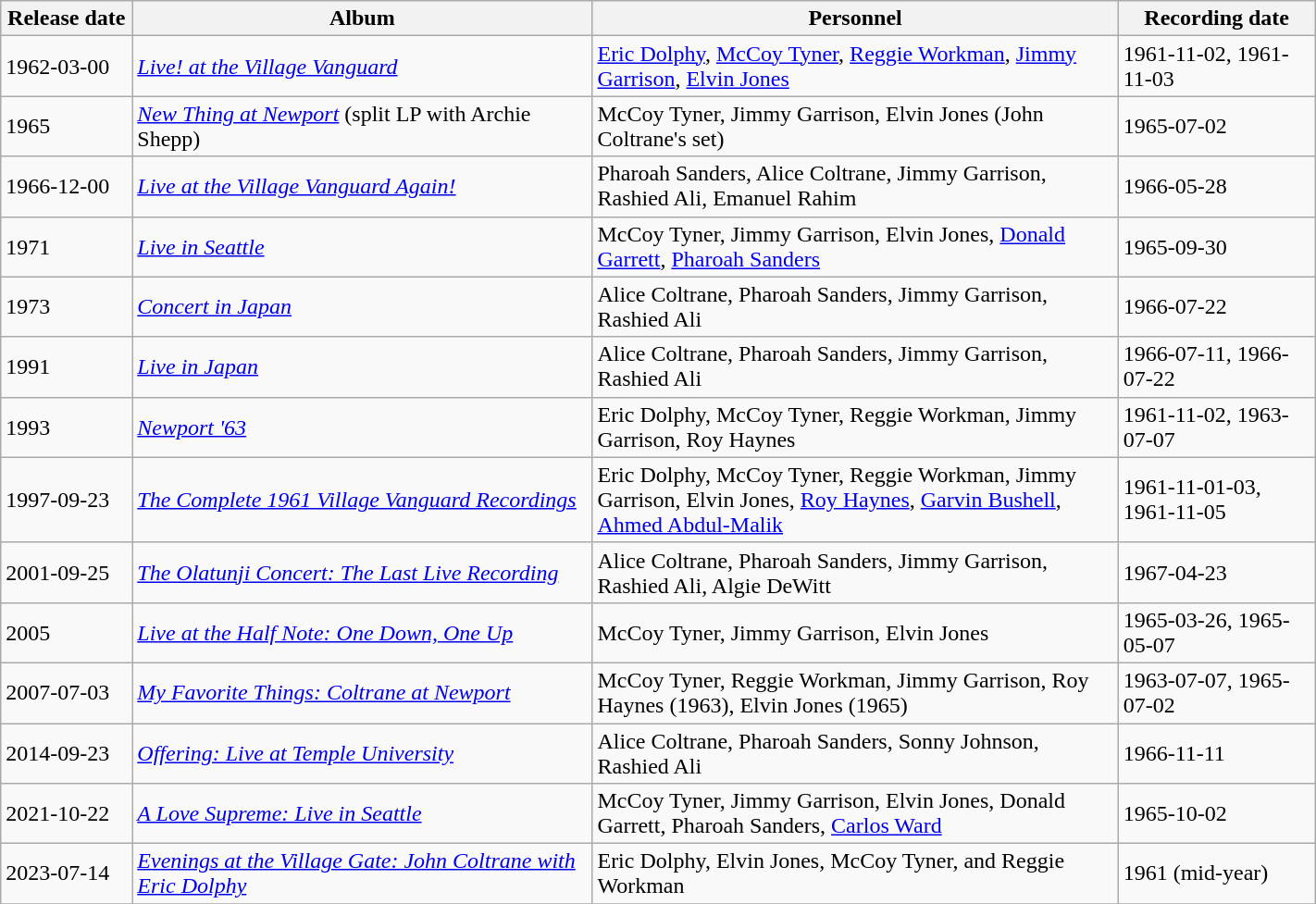<table class="wikitable sortable" style="width:75%">
<tr>
<th style="vertical-align:bottom; text-align:center; width:10%;">Release date</th>
<th style="vertical-align:bottom; text-align:center; width:35%;">Album</th>
<th style="vertical-align:bottom; text-align:center; width:40%;">Personnel</th>
<th style="vertical-align:bottom; text-align:center; width:15%;">Recording date</th>
</tr>
<tr>
<td>1962-03-00</td>
<td><em><a href='#'>Live! at the Village Vanguard</a></em></td>
<td><a href='#'>Eric Dolphy</a>, <a href='#'>McCoy Tyner</a>, <a href='#'>Reggie Workman</a>, <a href='#'>Jimmy Garrison</a>, <a href='#'>Elvin Jones</a></td>
<td>1961-11-02, 1961-11-03</td>
</tr>
<tr>
<td>1965</td>
<td><em><a href='#'>New Thing at Newport</a></em> (split LP with Archie Shepp)</td>
<td>McCoy Tyner, Jimmy Garrison, Elvin Jones (John Coltrane's set)</td>
<td>1965-07-02</td>
</tr>
<tr>
<td>1966-12-00</td>
<td><em><a href='#'>Live at the Village Vanguard Again!</a></em></td>
<td>Pharoah Sanders, Alice Coltrane, Jimmy Garrison, Rashied Ali, Emanuel Rahim</td>
<td>1966-05-28</td>
</tr>
<tr>
<td>1971</td>
<td><em><a href='#'>Live in Seattle</a></em></td>
<td>McCoy Tyner, Jimmy Garrison, Elvin Jones, <a href='#'>Donald Garrett</a>, <a href='#'>Pharoah Sanders</a></td>
<td>1965-09-30</td>
</tr>
<tr>
<td>1973</td>
<td><em><a href='#'>Concert in Japan</a></em></td>
<td>Alice Coltrane, Pharoah Sanders, Jimmy Garrison, Rashied Ali</td>
<td>1966-07-22</td>
</tr>
<tr>
<td>1991</td>
<td><em><a href='#'>Live in Japan</a></em></td>
<td>Alice Coltrane, Pharoah Sanders, Jimmy Garrison, Rashied Ali</td>
<td>1966-07-11, 1966-07-22</td>
</tr>
<tr>
<td>1993</td>
<td><em><a href='#'>Newport '63</a></em></td>
<td>Eric Dolphy, McCoy Tyner, Reggie Workman, Jimmy Garrison, Roy Haynes</td>
<td>1961-11-02, 1963-07-07</td>
</tr>
<tr>
<td>1997-09-23</td>
<td><em><a href='#'>The Complete 1961 Village Vanguard Recordings</a></em></td>
<td>Eric Dolphy, McCoy Tyner, Reggie Workman, Jimmy Garrison, Elvin Jones, <a href='#'>Roy Haynes</a>, <a href='#'>Garvin Bushell</a>, <a href='#'>Ahmed Abdul-Malik</a></td>
<td>1961-11-01-03, 1961-11-05</td>
</tr>
<tr>
<td>2001-09-25</td>
<td><em><a href='#'>The Olatunji Concert: The Last Live Recording</a></em></td>
<td>Alice Coltrane, Pharoah Sanders, Jimmy Garrison, Rashied Ali, Algie DeWitt</td>
<td>1967-04-23</td>
</tr>
<tr>
<td>2005</td>
<td><em><a href='#'>Live at the Half Note: One Down, One Up</a></em></td>
<td>McCoy Tyner, Jimmy Garrison, Elvin Jones</td>
<td>1965-03-26, 1965-05-07</td>
</tr>
<tr>
<td>2007-07-03</td>
<td><em><a href='#'>My Favorite Things: Coltrane at Newport</a></em></td>
<td>McCoy Tyner, Reggie Workman, Jimmy Garrison, Roy Haynes (1963), Elvin Jones (1965)</td>
<td>1963-07-07, 1965-07-02</td>
</tr>
<tr>
<td>2014-09-23</td>
<td><em><a href='#'>Offering: Live at Temple University</a></em></td>
<td>Alice Coltrane, Pharoah Sanders, Sonny Johnson, Rashied Ali</td>
<td>1966-11-11</td>
</tr>
<tr>
<td>2021-10-22</td>
<td><em><a href='#'>A Love Supreme: Live in Seattle</a></em></td>
<td>McCoy Tyner, Jimmy Garrison, Elvin Jones, Donald Garrett, Pharoah Sanders, <a href='#'>Carlos Ward</a></td>
<td>1965-10-02</td>
</tr>
<tr>
<td>2023-07-14</td>
<td><em><a href='#'>Evenings at the Village Gate: John Coltrane with Eric Dolphy</a></em></td>
<td>Eric Dolphy, Elvin Jones, McCoy Tyner, and Reggie Workman</td>
<td>1961 (mid-year)</td>
</tr>
<tr>
</tr>
</table>
